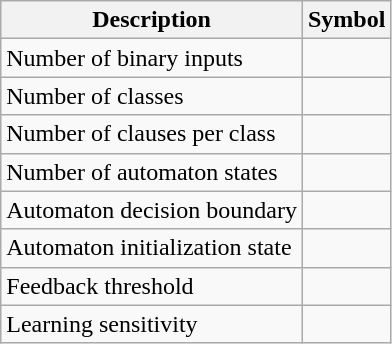<table class="wikitable">
<tr>
<th>Description</th>
<th>Symbol</th>
</tr>
<tr>
<td>Number of binary inputs</td>
<td></td>
</tr>
<tr>
<td>Number of classes</td>
<td></td>
</tr>
<tr>
<td>Number of clauses per class</td>
<td></td>
</tr>
<tr>
<td>Number of automaton states</td>
<td></td>
</tr>
<tr>
<td>Automaton decision boundary</td>
<td></td>
</tr>
<tr>
<td>Automaton initialization state</td>
<td></td>
</tr>
<tr>
<td>Feedback threshold</td>
<td></td>
</tr>
<tr>
<td>Learning sensitivity</td>
<td></td>
</tr>
</table>
